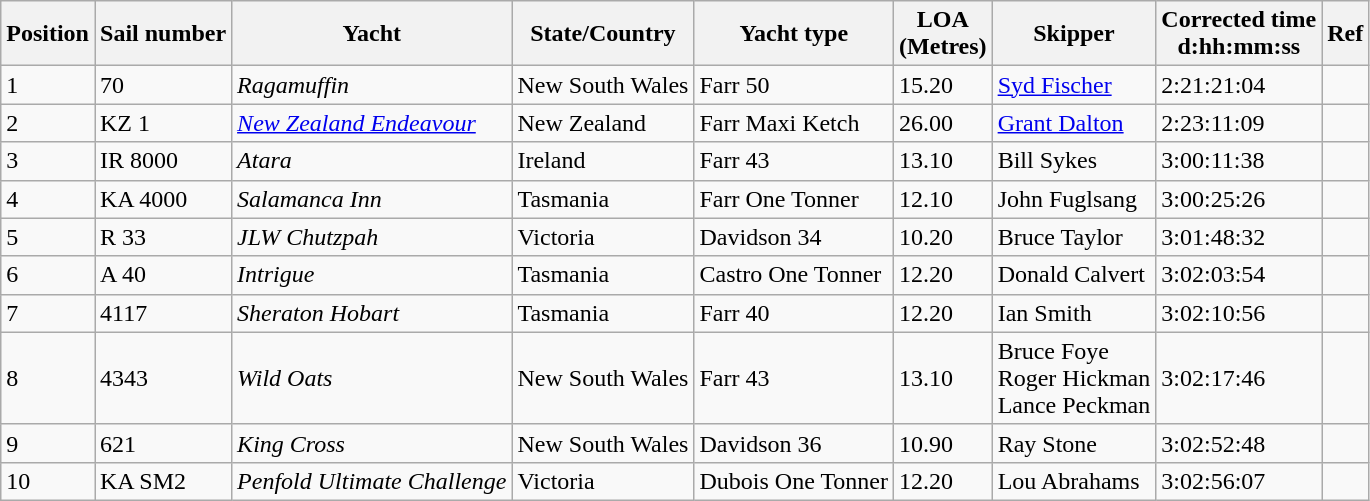<table class="wikitable">
<tr>
<th>Position</th>
<th>Sail number</th>
<th>Yacht</th>
<th>State/Country</th>
<th>Yacht type</th>
<th>LOA <br>(Metres)</th>
<th>Skipper</th>
<th>Corrected time <br>d:hh:mm:ss</th>
<th>Ref</th>
</tr>
<tr>
<td>1</td>
<td>70</td>
<td><em>Ragamuffin</em></td>
<td> New South Wales</td>
<td>Farr 50</td>
<td>15.20</td>
<td><a href='#'>Syd Fischer</a></td>
<td>2:21:21:04</td>
<td></td>
</tr>
<tr>
<td>2</td>
<td>KZ 1</td>
<td><em><a href='#'>New Zealand Endeavour</a></em></td>
<td> New Zealand</td>
<td>Farr Maxi Ketch</td>
<td>26.00</td>
<td><a href='#'>Grant Dalton</a></td>
<td>2:23:11:09</td>
<td></td>
</tr>
<tr>
<td>3</td>
<td>IR 8000</td>
<td><em>Atara</em></td>
<td> Ireland</td>
<td>Farr 43</td>
<td>13.10</td>
<td>Bill Sykes</td>
<td>3:00:11:38</td>
<td></td>
</tr>
<tr>
<td>4</td>
<td>KA 4000</td>
<td><em>Salamanca Inn</em></td>
<td> Tasmania</td>
<td>Farr One Tonner</td>
<td>12.10</td>
<td>John Fuglsang</td>
<td>3:00:25:26</td>
<td></td>
</tr>
<tr>
<td>5</td>
<td>R 33</td>
<td><em>JLW Chutzpah</em></td>
<td> Victoria</td>
<td>Davidson 34</td>
<td>10.20</td>
<td>Bruce Taylor</td>
<td>3:01:48:32</td>
<td></td>
</tr>
<tr>
<td>6</td>
<td>A 40</td>
<td><em>Intrigue</em></td>
<td> Tasmania</td>
<td>Castro One Tonner</td>
<td>12.20</td>
<td>Donald Calvert</td>
<td>3:02:03:54</td>
<td></td>
</tr>
<tr>
<td>7</td>
<td>4117</td>
<td><em>Sheraton Hobart</em></td>
<td> Tasmania</td>
<td>Farr 40</td>
<td>12.20</td>
<td>Ian Smith</td>
<td>3:02:10:56</td>
<td></td>
</tr>
<tr>
<td>8</td>
<td>4343</td>
<td><em>Wild Oats</em></td>
<td> New South Wales</td>
<td>Farr 43</td>
<td>13.10</td>
<td>Bruce Foye <br> Roger Hickman <br> Lance Peckman</td>
<td>3:02:17:46</td>
<td></td>
</tr>
<tr>
<td>9</td>
<td>621</td>
<td><em>King Cross</em></td>
<td> New South Wales</td>
<td>Davidson 36</td>
<td>10.90</td>
<td>Ray Stone</td>
<td>3:02:52:48</td>
<td></td>
</tr>
<tr>
<td>10</td>
<td>KA SM2</td>
<td><em>Penfold Ultimate Challenge</em></td>
<td> Victoria</td>
<td>Dubois One Tonner</td>
<td>12.20</td>
<td>Lou Abrahams</td>
<td>3:02:56:07</td>
<td></td>
</tr>
</table>
